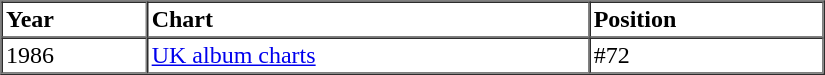<table border=1 cellspacing=0 cellpadding=2 width="550px">
<tr>
<th align="left">Year</th>
<th align="left">Chart</th>
<th align="left">Position</th>
</tr>
<tr>
<td>1986</td>
<td><a href='#'>UK album charts</a></td>
<td>#72</td>
</tr>
</table>
